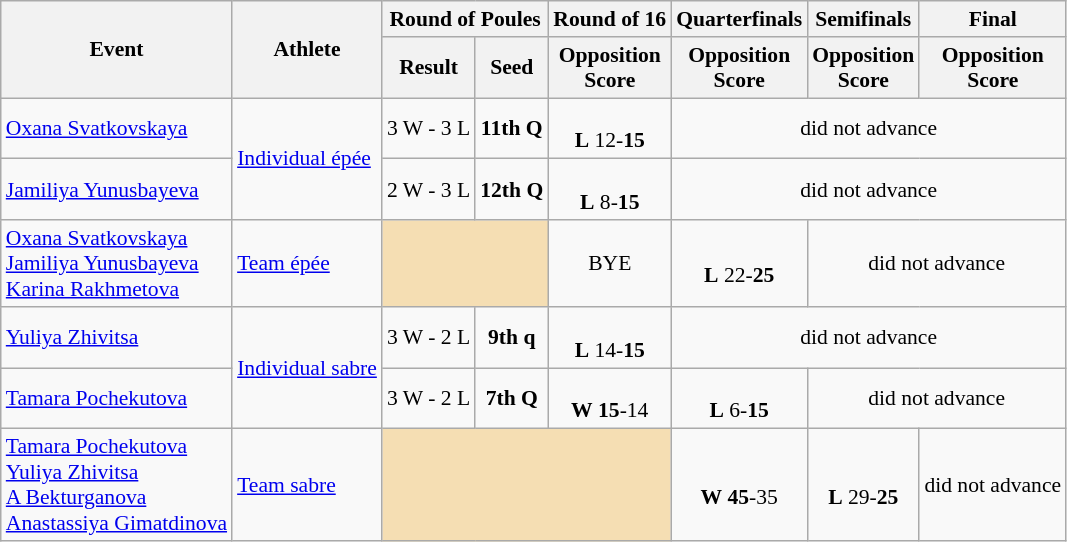<table class="wikitable" bder="1" style="font-size:90%">
<tr>
<th rowspan=2>Event</th>
<th rowspan=2>Athlete</th>
<th colspan=2>Round of Poules</th>
<th>Round of 16</th>
<th>Quarterfinals</th>
<th>Semifinals</th>
<th>Final</th>
</tr>
<tr>
<th>Result</th>
<th>Seed</th>
<th>Opposition<br>Score</th>
<th>Opposition<br>Score</th>
<th>Opposition<br>Score</th>
<th>Opposition<br>Score</th>
</tr>
<tr>
<td><a href='#'>Oxana Svatkovskaya</a></td>
<td rowspan=2><a href='#'>Individual épée</a></td>
<td align=center>3 W - 3 L</td>
<td align=center><strong>11th Q</strong></td>
<td align=center><br><strong>L</strong> 12-<strong>15</strong></td>
<td style="text-align:center;" colspan="7">did not advance</td>
</tr>
<tr>
<td><a href='#'>Jamiliya Yunusbayeva</a></td>
<td align=center>2 W - 3 L</td>
<td align=center><strong>12th Q</strong></td>
<td align=center><br><strong>L</strong> 8-<strong>15</strong></td>
<td style="text-align:center;" colspan="7">did not advance</td>
</tr>
<tr>
<td><a href='#'>Oxana Svatkovskaya</a><br><a href='#'>Jamiliya Yunusbayeva</a><br><a href='#'>Karina Rakhmetova</a></td>
<td><a href='#'>Team épée</a></td>
<td bgcolor=wheat colspan=2></td>
<td align=center>BYE</td>
<td align=center><br><strong>L</strong> 22-<strong>25</strong></td>
<td style="text-align:center;" colspan="7">did not advance</td>
</tr>
<tr>
<td><a href='#'>Yuliya Zhivitsa</a></td>
<td rowspan=2><a href='#'>Individual sabre</a></td>
<td align=center>3 W - 2 L</td>
<td align=center><strong>9th q</strong></td>
<td align=center><br><strong>L</strong> 14-<strong>15</strong></td>
<td style="text-align:center;" colspan="7">did not advance</td>
</tr>
<tr>
<td><a href='#'>Tamara Pochekutova</a></td>
<td align=center>3 W - 2 L</td>
<td align=center><strong>7th Q</strong></td>
<td align=center><br><strong>W</strong> <strong>15</strong>-14</td>
<td align=center><br><strong>L</strong> 6-<strong>15</strong></td>
<td style="text-align:center;" colspan="7">did not advance</td>
</tr>
<tr>
<td><a href='#'>Tamara Pochekutova</a><br><a href='#'>Yuliya Zhivitsa</a><br><a href='#'>A Bekturganova</a><br><a href='#'>Anastassiya Gimatdinova</a></td>
<td><a href='#'>Team sabre</a></td>
<td bgcolor=wheat colspan=3></td>
<td align=center><br><strong>W</strong> <strong>45</strong>-35</td>
<td align=center><br><strong>L</strong> 29-<strong>25</strong><br></td>
<td style="text-align:center;" colspan="7">did not advance</td>
</tr>
</table>
